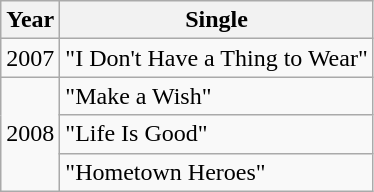<table class="wikitable">
<tr>
<th>Year</th>
<th>Single</th>
</tr>
<tr>
<td>2007</td>
<td>"I Don't Have a Thing to Wear"</td>
</tr>
<tr>
<td rowspan=3>2008</td>
<td>"Make a Wish"</td>
</tr>
<tr>
<td>"Life Is Good"</td>
</tr>
<tr>
<td>"Hometown Heroes"</td>
</tr>
</table>
